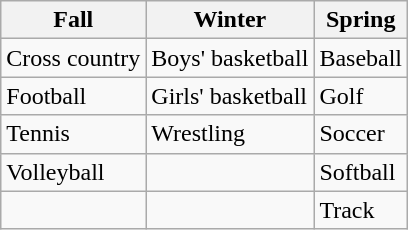<table class="wikitable">
<tr>
<th>Fall</th>
<th>Winter</th>
<th>Spring</th>
</tr>
<tr>
<td>Cross country</td>
<td>Boys' basketball</td>
<td>Baseball</td>
</tr>
<tr>
<td>Football</td>
<td>Girls' basketball</td>
<td>Golf</td>
</tr>
<tr>
<td>Tennis</td>
<td>Wrestling</td>
<td>Soccer</td>
</tr>
<tr>
<td>Volleyball</td>
<td> </td>
<td>Softball</td>
</tr>
<tr>
<td> </td>
<td> </td>
<td>Track</td>
</tr>
</table>
